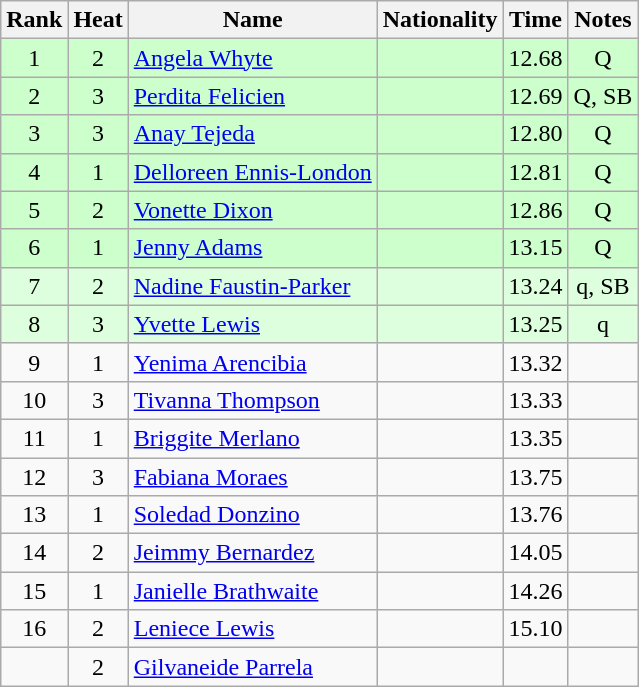<table class="wikitable sortable" style="text-align:center">
<tr>
<th>Rank</th>
<th>Heat</th>
<th>Name</th>
<th>Nationality</th>
<th>Time</th>
<th>Notes</th>
</tr>
<tr bgcolor=ccffcc>
<td>1</td>
<td>2</td>
<td align=left><a href='#'>Angela Whyte</a></td>
<td align=left></td>
<td>12.68</td>
<td>Q</td>
</tr>
<tr bgcolor=ccffcc>
<td>2</td>
<td>3</td>
<td align=left><a href='#'>Perdita Felicien</a></td>
<td align=left></td>
<td>12.69</td>
<td>Q, SB</td>
</tr>
<tr bgcolor=ccffcc>
<td>3</td>
<td>3</td>
<td align=left><a href='#'>Anay Tejeda</a></td>
<td align=left></td>
<td>12.80</td>
<td>Q</td>
</tr>
<tr bgcolor=ccffcc>
<td>4</td>
<td>1</td>
<td align=left><a href='#'>Delloreen Ennis-London</a></td>
<td align=left></td>
<td>12.81</td>
<td>Q</td>
</tr>
<tr bgcolor=ccffcc>
<td>5</td>
<td>2</td>
<td align=left><a href='#'>Vonette Dixon</a></td>
<td align=left></td>
<td>12.86</td>
<td>Q</td>
</tr>
<tr bgcolor=ccffcc>
<td>6</td>
<td>1</td>
<td align=left><a href='#'>Jenny Adams</a></td>
<td align=left></td>
<td>13.15</td>
<td>Q</td>
</tr>
<tr bgcolor=ddffdd>
<td>7</td>
<td>2</td>
<td align=left><a href='#'>Nadine Faustin-Parker</a></td>
<td align=left></td>
<td>13.24</td>
<td>q, SB</td>
</tr>
<tr bgcolor=ddffdd>
<td>8</td>
<td>3</td>
<td align=left><a href='#'>Yvette Lewis</a></td>
<td align=left></td>
<td>13.25</td>
<td>q</td>
</tr>
<tr>
<td>9</td>
<td>1</td>
<td align=left><a href='#'>Yenima Arencibia</a></td>
<td align=left></td>
<td>13.32</td>
<td></td>
</tr>
<tr>
<td>10</td>
<td>3</td>
<td align=left><a href='#'>Tivanna Thompson</a></td>
<td align=left></td>
<td>13.33</td>
<td></td>
</tr>
<tr>
<td>11</td>
<td>1</td>
<td align=left><a href='#'>Briggite Merlano</a></td>
<td align=left></td>
<td>13.35</td>
<td></td>
</tr>
<tr>
<td>12</td>
<td>3</td>
<td align=left><a href='#'>Fabiana Moraes</a></td>
<td align=left></td>
<td>13.75</td>
<td></td>
</tr>
<tr>
<td>13</td>
<td>1</td>
<td align=left><a href='#'>Soledad Donzino</a></td>
<td align=left></td>
<td>13.76</td>
<td></td>
</tr>
<tr>
<td>14</td>
<td>2</td>
<td align=left><a href='#'>Jeimmy Bernardez</a></td>
<td align=left></td>
<td>14.05</td>
<td></td>
</tr>
<tr>
<td>15</td>
<td>1</td>
<td align=left><a href='#'>Janielle Brathwaite</a></td>
<td align=left></td>
<td>14.26</td>
<td></td>
</tr>
<tr>
<td>16</td>
<td>2</td>
<td align=left><a href='#'>Leniece Lewis</a></td>
<td align=left></td>
<td>15.10</td>
<td></td>
</tr>
<tr>
<td></td>
<td>2</td>
<td align=left><a href='#'>Gilvaneide Parrela</a></td>
<td align=left></td>
<td></td>
<td></td>
</tr>
</table>
